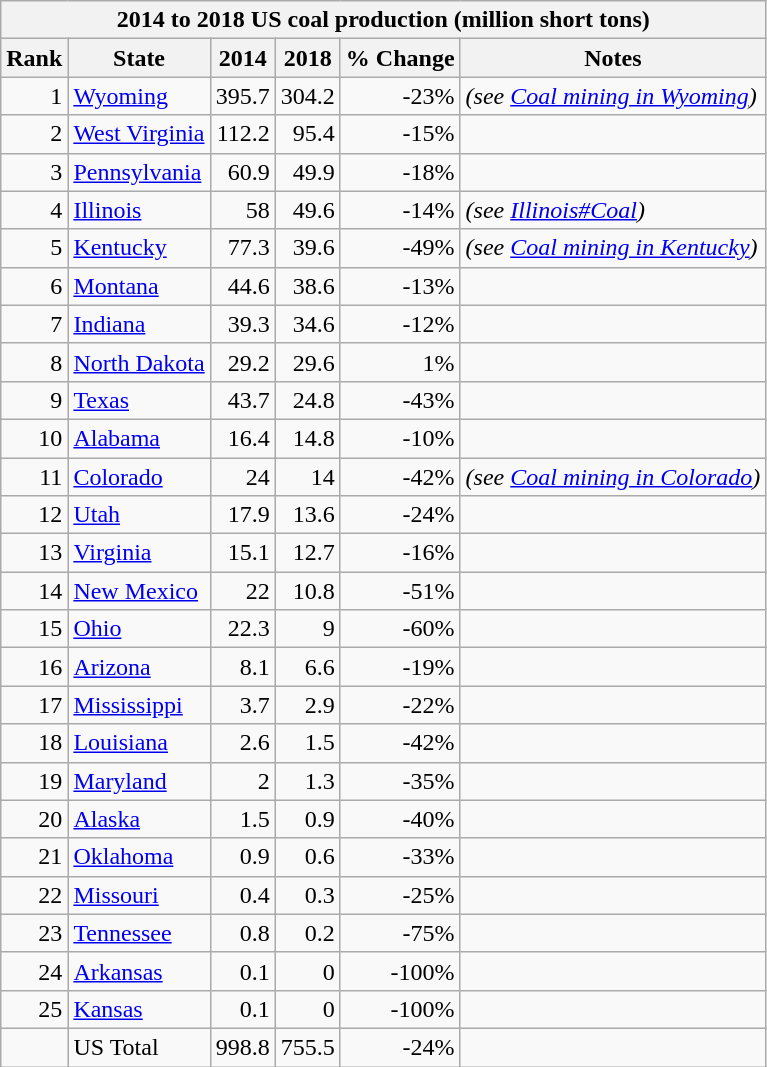<table class="wikitable sortable sortable">
<tr>
<th colspan="6" align="center">2014 to 2018 US coal production (million short tons)</th>
</tr>
<tr>
<th>Rank</th>
<th>State</th>
<th>2014</th>
<th>2018</th>
<th>% Change</th>
<th>Notes</th>
</tr>
<tr>
<td align=right>1</td>
<td align=left><a href='#'>Wyoming</a></td>
<td align=right>395.7</td>
<td align=right>304.2</td>
<td align=right>-23%</td>
<td align=left><em>(see <a href='#'>Coal mining in Wyoming</a>)</em></td>
</tr>
<tr>
<td align=right>2</td>
<td align=left><a href='#'>West Virginia</a></td>
<td align=right>112.2</td>
<td align=right>95.4</td>
<td align=right>-15%</td>
<td align=left></td>
</tr>
<tr>
<td align=right>3</td>
<td align=left><a href='#'>Pennsylvania</a></td>
<td align=right>60.9</td>
<td align=right>49.9</td>
<td align=right>-18%</td>
<td align=left></td>
</tr>
<tr>
<td align=right>4</td>
<td align=left><a href='#'>Illinois</a></td>
<td align=right>58</td>
<td align=right>49.6</td>
<td align=right>-14%</td>
<td align=left><em>(see <a href='#'>Illinois#Coal</a>)</em></td>
</tr>
<tr>
<td align=right>5</td>
<td align=left><a href='#'>Kentucky</a></td>
<td align=right>77.3</td>
<td align=right>39.6</td>
<td align=right>-49%</td>
<td align=left><em>(see <a href='#'>Coal mining in Kentucky</a>)</em></td>
</tr>
<tr>
<td align=right>6</td>
<td align=left><a href='#'>Montana</a></td>
<td align=right>44.6</td>
<td align=right>38.6</td>
<td align=right>-13%</td>
<td align=left></td>
</tr>
<tr>
<td align=right>7</td>
<td align=left><a href='#'>Indiana</a></td>
<td align=right>39.3</td>
<td align=right>34.6</td>
<td align=right>-12%</td>
<td align=left></td>
</tr>
<tr>
<td align=right>8</td>
<td align=left><a href='#'>North Dakota</a></td>
<td align=right>29.2</td>
<td align=right>29.6</td>
<td align=right>1%</td>
<td align=left></td>
</tr>
<tr>
<td align=right>9</td>
<td align=left><a href='#'>Texas</a></td>
<td align=right>43.7</td>
<td align=right>24.8</td>
<td align=right>-43%</td>
<td align=left></td>
</tr>
<tr>
<td align=right>10</td>
<td align=left><a href='#'>Alabama</a></td>
<td align=right>16.4</td>
<td align=right>14.8</td>
<td align=right>-10%</td>
<td align=left></td>
</tr>
<tr>
<td align=right>11</td>
<td align=left><a href='#'>Colorado</a></td>
<td align=right>24</td>
<td align=right>14</td>
<td align=right>-42%</td>
<td align=left><em>(see <a href='#'>Coal mining in Colorado</a>)</em></td>
</tr>
<tr>
<td align=right>12</td>
<td align=left><a href='#'>Utah</a></td>
<td align=right>17.9</td>
<td align=right>13.6</td>
<td align=right>-24%</td>
<td align=left></td>
</tr>
<tr>
<td align=right>13</td>
<td align=left><a href='#'>Virginia</a></td>
<td align=right>15.1</td>
<td align=right>12.7</td>
<td align=right>-16%</td>
<td align=left></td>
</tr>
<tr>
<td align=right>14</td>
<td align=left><a href='#'>New Mexico</a></td>
<td align=right>22</td>
<td align=right>10.8</td>
<td align=right>-51%</td>
<td align=left></td>
</tr>
<tr>
<td align=right>15</td>
<td align=left><a href='#'>Ohio</a></td>
<td align=right>22.3</td>
<td align=right>9</td>
<td align=right>-60%</td>
<td align=left></td>
</tr>
<tr>
<td align=right>16</td>
<td align=left><a href='#'>Arizona</a></td>
<td align=right>8.1</td>
<td align=right>6.6</td>
<td align=right>-19%</td>
<td align=left></td>
</tr>
<tr>
<td align=right>17</td>
<td align=left><a href='#'>Mississippi</a></td>
<td align=right>3.7</td>
<td align=right>2.9</td>
<td align=right>-22%</td>
<td align=left></td>
</tr>
<tr>
<td align=right>18</td>
<td align=left><a href='#'>Louisiana</a></td>
<td align=right>2.6</td>
<td align=right>1.5</td>
<td align=right>-42%</td>
<td align=left></td>
</tr>
<tr>
<td align=right>19</td>
<td align=left><a href='#'>Maryland</a></td>
<td align=right>2</td>
<td align=right>1.3</td>
<td align=right>-35%</td>
<td align=left></td>
</tr>
<tr>
<td align=right>20</td>
<td align=left><a href='#'>Alaska</a></td>
<td align=right>1.5</td>
<td align=right>0.9</td>
<td align=right>-40%</td>
<td align=left></td>
</tr>
<tr>
<td align=right>21</td>
<td align=left><a href='#'>Oklahoma</a></td>
<td align=right>0.9</td>
<td align=right>0.6</td>
<td align=right>-33%</td>
<td align=right></td>
</tr>
<tr>
<td align=right>22</td>
<td align=left><a href='#'>Missouri</a></td>
<td align=right>0.4</td>
<td align=right>0.3</td>
<td align=right>-25%</td>
<td align=left></td>
</tr>
<tr>
<td align=right>23</td>
<td align=left><a href='#'>Tennessee</a></td>
<td align=right>0.8</td>
<td align=right>0.2</td>
<td align=right>-75%</td>
<td align=left></td>
</tr>
<tr>
<td align=right>24</td>
<td align=left><a href='#'>Arkansas</a></td>
<td align=right>0.1</td>
<td align=right>0</td>
<td align=right>-100%</td>
<td align=left></td>
</tr>
<tr>
<td align=right>25</td>
<td align=left><a href='#'>Kansas</a></td>
<td align=right>0.1</td>
<td align=right>0</td>
<td align=right>-100%</td>
<td align=left></td>
</tr>
<tr>
<td></td>
<td align=left>US Total</td>
<td align=right>998.8</td>
<td align=right>755.5</td>
<td align=right>-24%</td>
<td align=right></td>
</tr>
</table>
